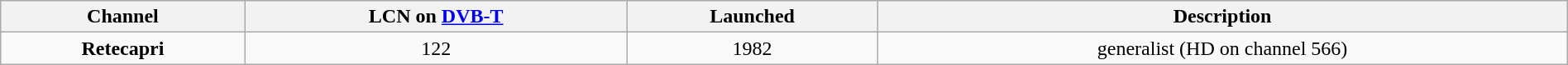<table class="wikitable" style="width:100%; margin-left:0.5em; margin-bottom:0.5em; text-align:center">
<tr>
<th>Channel</th>
<th>LCN on <a href='#'>DVB-T</a></th>
<th>Launched</th>
<th>Description</th>
</tr>
<tr>
<td><strong>Retecapri</strong></td>
<td>122</td>
<td>1982</td>
<td>generalist (HD on channel 566)</td>
</tr>
</table>
